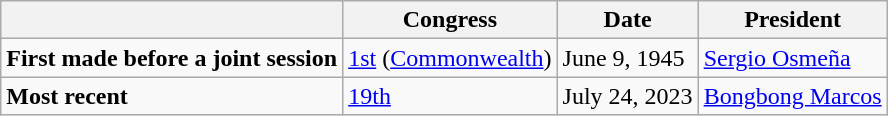<table class="wikitable">
<tr>
<th></th>
<th>Congress</th>
<th>Date</th>
<th>President</th>
</tr>
<tr>
<td><strong>First made before a joint session</strong></td>
<td><a href='#'>1st</a> (<a href='#'>Commonwealth</a>)</td>
<td>June 9, 1945</td>
<td><a href='#'>Sergio Osmeña</a></td>
</tr>
<tr>
<td><strong>Most recent</strong></td>
<td><a href='#'>19th</a></td>
<td>July 24, 2023</td>
<td><a href='#'>Bongbong Marcos</a></td>
</tr>
</table>
